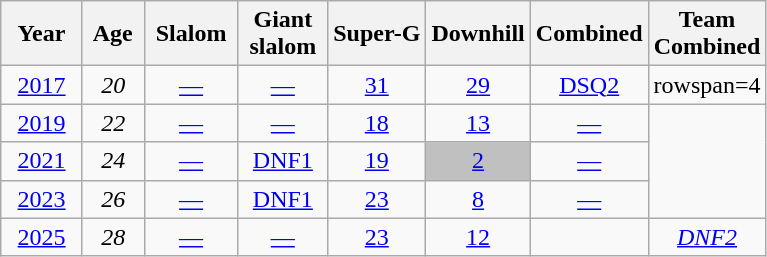<table class=wikitable style="text-align:center">
<tr>
<th>  Year  </th>
<th> Age </th>
<th> Slalom </th>
<th> Giant <br> slalom </th>
<th>Super-G</th>
<th>Downhill</th>
<th>Combined</th>
<th>Team<br>Combined</th>
</tr>
<tr>
<td><a href='#'>2017</a></td>
<td><em>20</em></td>
<td><a href='#'>—</a></td>
<td><a href='#'>—</a></td>
<td><a href='#'>31</a></td>
<td><a href='#'>29</a></td>
<td><a href='#'>DSQ2</a></td>
<td>rowspan=4</td>
</tr>
<tr>
<td><a href='#'>2019</a></td>
<td><em>22</em></td>
<td><a href='#'>—</a></td>
<td><a href='#'>—</a></td>
<td><a href='#'>18</a></td>
<td><a href='#'>13</a></td>
<td><a href='#'>—</a></td>
</tr>
<tr>
<td><a href='#'>2021</a></td>
<td><em>24</em></td>
<td><a href='#'>—</a></td>
<td><a href='#'>DNF1</a></td>
<td><a href='#'>19</a></td>
<td style="background:silver;"><a href='#'>2</a></td>
<td><a href='#'>—</a></td>
</tr>
<tr>
<td><a href='#'>2023</a></td>
<td><em>26</em></td>
<td><a href='#'>—</a></td>
<td><a href='#'>DNF1</a></td>
<td><a href='#'>23</a></td>
<td><a href='#'>8</a></td>
<td><a href='#'>—</a></td>
</tr>
<tr>
<td><a href='#'>2025</a></td>
<td><em>28</em></td>
<td><a href='#'>—</a></td>
<td><a href='#'>—</a></td>
<td><a href='#'>23</a></td>
<td><a href='#'>12</a></td>
<td></td>
<td><a href='#'><em>DNF2</em></a></td>
</tr>
</table>
